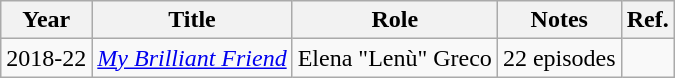<table class="wikitable">
<tr>
<th>Year</th>
<th>Title</th>
<th>Role</th>
<th class="unsortable">Notes</th>
<th>Ref.</th>
</tr>
<tr>
<td>2018-22</td>
<td><em><a href='#'>My Brilliant Friend</a></em></td>
<td>Elena "Lenù" Greco</td>
<td>22 episodes</td>
<td></td>
</tr>
</table>
